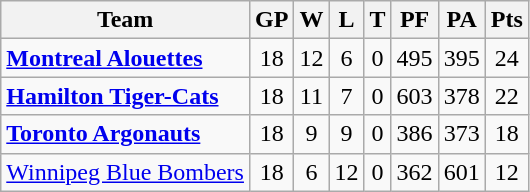<table class="wikitable">
<tr>
<th>Team</th>
<th>GP</th>
<th>W</th>
<th>L</th>
<th>T</th>
<th>PF</th>
<th>PA</th>
<th>Pts</th>
</tr>
<tr align="center">
<td align="left"><strong><a href='#'>Montreal Alouettes</a></strong></td>
<td>18</td>
<td>12</td>
<td>6</td>
<td>0</td>
<td>495</td>
<td>395</td>
<td>24</td>
</tr>
<tr align="center">
<td align="left"><strong><a href='#'>Hamilton Tiger-Cats</a></strong></td>
<td>18</td>
<td>11</td>
<td>7</td>
<td>0</td>
<td>603</td>
<td>378</td>
<td>22</td>
</tr>
<tr align="center">
<td align="left"><strong><a href='#'>Toronto Argonauts</a></strong></td>
<td>18</td>
<td>9</td>
<td>9</td>
<td>0</td>
<td>386</td>
<td>373</td>
<td>18</td>
</tr>
<tr align="center">
<td align="left"><a href='#'>Winnipeg Blue Bombers</a></td>
<td>18</td>
<td>6</td>
<td>12</td>
<td>0</td>
<td>362</td>
<td>601</td>
<td>12</td>
</tr>
</table>
